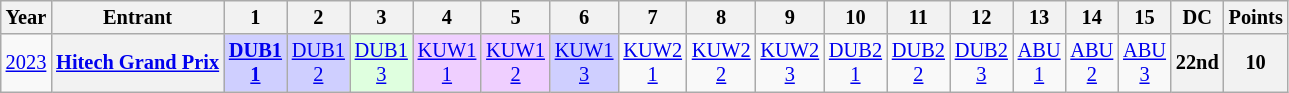<table class="wikitable" style="text-align:center; font-size:85%">
<tr>
<th>Year</th>
<th>Entrant</th>
<th>1</th>
<th>2</th>
<th>3</th>
<th>4</th>
<th>5</th>
<th>6</th>
<th>7</th>
<th>8</th>
<th>9</th>
<th>10</th>
<th>11</th>
<th>12</th>
<th>13</th>
<th>14</th>
<th>15</th>
<th>DC</th>
<th>Points</th>
</tr>
<tr>
<td><a href='#'>2023</a></td>
<th nowrap><a href='#'>Hitech Grand Prix</a></th>
<td style="background:#CFCFFF;"><strong><a href='#'>DUB1<br>1</a></strong><br></td>
<td style="background:#CFCFFF;"><a href='#'>DUB1<br>2</a><br></td>
<td style="background:#DFFFDF;"><a href='#'>DUB1<br>3</a><br></td>
<td style="background:#EFCFFF;"><a href='#'>KUW1<br>1</a><br></td>
<td style="background:#EFCFFF;"><a href='#'>KUW1<br>2</a><br></td>
<td style="background:#CFCFFF;"><a href='#'>KUW1<br>3</a><br></td>
<td><a href='#'>KUW2<br>1</a></td>
<td><a href='#'>KUW2<br>2</a></td>
<td><a href='#'>KUW2<br>3</a></td>
<td><a href='#'>DUB2<br>1</a></td>
<td><a href='#'>DUB2<br>2</a></td>
<td><a href='#'>DUB2<br>3</a></td>
<td><a href='#'>ABU<br>1</a></td>
<td><a href='#'>ABU<br>2</a></td>
<td><a href='#'>ABU<br>3</a></td>
<th>22nd</th>
<th>10</th>
</tr>
</table>
